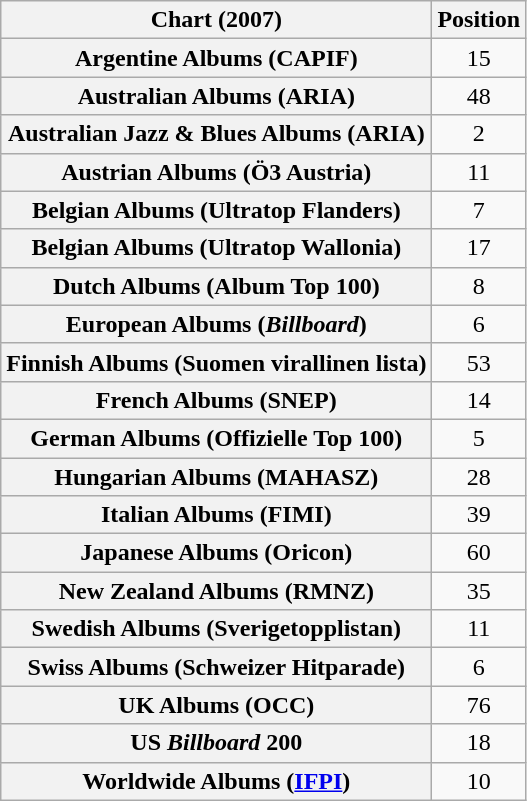<table class="wikitable sortable plainrowheaders" style="text-align:center">
<tr>
<th scope="col">Chart (2007)</th>
<th scope="col">Position</th>
</tr>
<tr>
<th scope="row">Argentine Albums (CAPIF)</th>
<td>15</td>
</tr>
<tr>
<th scope="row">Australian Albums (ARIA)</th>
<td>48</td>
</tr>
<tr>
<th scope="row">Australian Jazz & Blues Albums (ARIA)</th>
<td>2</td>
</tr>
<tr>
<th scope="row">Austrian Albums (Ö3 Austria)</th>
<td>11</td>
</tr>
<tr>
<th scope="row">Belgian Albums (Ultratop Flanders)</th>
<td>7</td>
</tr>
<tr>
<th scope="row">Belgian Albums (Ultratop Wallonia)</th>
<td>17</td>
</tr>
<tr>
<th scope="row">Dutch Albums (Album Top 100)</th>
<td>8</td>
</tr>
<tr>
<th scope="row">European Albums (<em>Billboard</em>)</th>
<td>6</td>
</tr>
<tr>
<th scope="row">Finnish Albums (Suomen virallinen lista)</th>
<td>53</td>
</tr>
<tr>
<th scope="row">French Albums (SNEP)</th>
<td>14</td>
</tr>
<tr>
<th scope="row">German Albums (Offizielle Top 100)</th>
<td>5</td>
</tr>
<tr>
<th scope="row">Hungarian Albums (MAHASZ)</th>
<td>28</td>
</tr>
<tr>
<th scope="row">Italian Albums (FIMI)</th>
<td>39</td>
</tr>
<tr>
<th scope="row">Japanese Albums (Oricon)</th>
<td>60</td>
</tr>
<tr>
<th scope="row">New Zealand Albums (RMNZ)</th>
<td>35</td>
</tr>
<tr>
<th scope="row">Swedish Albums (Sverigetopplistan)</th>
<td>11</td>
</tr>
<tr>
<th scope="row">Swiss Albums (Schweizer Hitparade)</th>
<td>6</td>
</tr>
<tr>
<th scope="row">UK Albums (OCC)</th>
<td>76</td>
</tr>
<tr>
<th scope="row">US <em>Billboard</em> 200</th>
<td>18</td>
</tr>
<tr>
<th scope="row">Worldwide Albums (<a href='#'>IFPI</a>)</th>
<td>10</td>
</tr>
</table>
